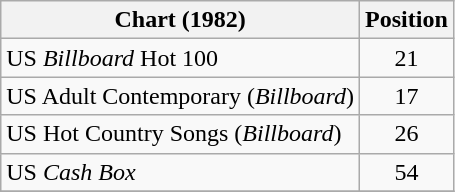<table class="wikitable sortable">
<tr>
<th>Chart (1982)</th>
<th style="text-align:center;">Position</th>
</tr>
<tr>
<td>US <em>Billboard</em> Hot 100</td>
<td style="text-align:center;">21</td>
</tr>
<tr>
<td>US Adult Contemporary (<em>Billboard</em>)</td>
<td style="text-align:center;">17</td>
</tr>
<tr>
<td>US Hot Country Songs (<em>Billboard</em>)</td>
<td style="text-align:center;">26</td>
</tr>
<tr>
<td>US <em>Cash Box</em> </td>
<td style="text-align:center;">54</td>
</tr>
<tr>
</tr>
</table>
